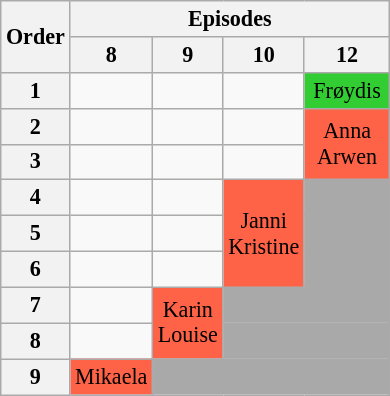<table class="wikitable" style="text-align:center; font-size:92%">
<tr>
<th rowspan="2">Order</th>
<th colspan="10">Episodes</th>
</tr>
<tr>
<th>8</th>
<th>9</th>
<th>10</th>
<th>12</th>
</tr>
<tr>
<th>1</th>
<td></td>
<td></td>
<td></td>
<td width="50" style="background:limegreen;">Frøydis</td>
</tr>
<tr>
<th>2</th>
<td></td>
<td></td>
<td></td>
<td rowspan="2" style="background:tomato;">Anna<br>Arwen</td>
</tr>
<tr>
<th>3</th>
<td></td>
<td></td>
</tr>
<tr>
<th>4</th>
<td></td>
<td></td>
<td rowspan="3" style="background:tomato;">Janni<br>Kristine<br></td>
<td bgcolor="darkgray" colspan="1"></td>
</tr>
<tr>
<th>5</th>
<td></td>
<td></td>
<td bgcolor="darkgray" colspan="1"></td>
</tr>
<tr>
<th>6</th>
<td></td>
<td></td>
<td bgcolor="darkgray" colspan="1"></td>
</tr>
<tr>
<th>7</th>
<td></td>
<td rowspan="2" style="background:tomato;">Karin<br>Louise</td>
<td bgcolor="darkgray" colspan="3"></td>
</tr>
<tr>
<th>8</th>
<td></td>
<td bgcolor="darkgray" colspan="3"></td>
</tr>
<tr>
<th>9</th>
<td style="background:tomato;">Mikaela</td>
<td bgcolor="darkgray" colspan="3"></td>
</tr>
</table>
